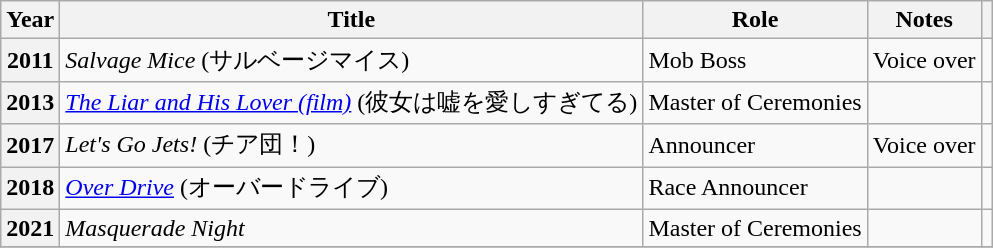<table class="wikitable plainrowheaders sortable">
<tr>
<th>Year</th>
<th>Title</th>
<th>Role</th>
<th>Notes</th>
<th class="unsortable"></th>
</tr>
<tr>
<th scope="row">2011</th>
<td><em>Salvage Mice</em> (サルベージマイス)</td>
<td>Mob Boss</td>
<td>Voice over</td>
<td style="text-align:center;"></td>
</tr>
<tr>
<th scope="row">2013</th>
<td><em><a href='#'>The Liar and His Lover (film)</a></em> (彼女は嘘を愛しすぎてる)</td>
<td>Master of Ceremonies</td>
<td></td>
<td style="text-align:center;"></td>
</tr>
<tr>
<th scope="row">2017</th>
<td><em>Let's Go Jets!</em> (チア団！)</td>
<td>Announcer</td>
<td>Voice over</td>
<td style="text-align:center;"></td>
</tr>
<tr>
<th scope="row">2018</th>
<td><em><a href='#'>Over Drive</a></em> (オーバードライブ)</td>
<td>Race Announcer</td>
<td></td>
<td style="text-align:center;"></td>
</tr>
<tr>
<th scope="row">2021</th>
<td><em>Masquerade Night</em></td>
<td>Master of Ceremonies</td>
<td></td>
<td style="text-align:center;"></td>
</tr>
<tr>
</tr>
</table>
